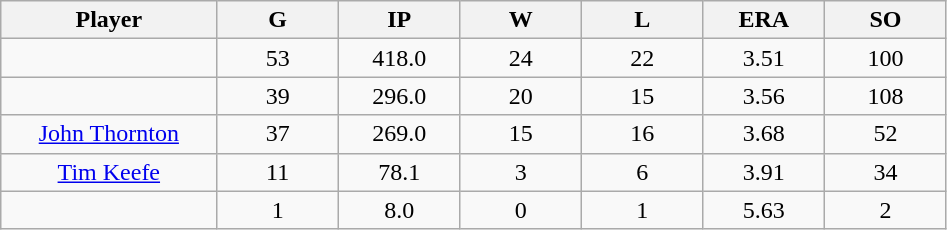<table class="wikitable sortable">
<tr>
<th bgcolor="#DDDDFF" width="16%">Player</th>
<th bgcolor="#DDDDFF" width="9%">G</th>
<th bgcolor="#DDDDFF" width="9%">IP</th>
<th bgcolor="#DDDDFF" width="9%">W</th>
<th bgcolor="#DDDDFF" width="9%">L</th>
<th bgcolor="#DDDDFF" width="9%">ERA</th>
<th bgcolor="#DDDDFF" width="9%">SO</th>
</tr>
<tr align="center">
<td></td>
<td>53</td>
<td>418.0</td>
<td>24</td>
<td>22</td>
<td>3.51</td>
<td>100</td>
</tr>
<tr align="center">
<td></td>
<td>39</td>
<td>296.0</td>
<td>20</td>
<td>15</td>
<td>3.56</td>
<td>108</td>
</tr>
<tr align="center">
<td><a href='#'>John Thornton</a></td>
<td>37</td>
<td>269.0</td>
<td>15</td>
<td>16</td>
<td>3.68</td>
<td>52</td>
</tr>
<tr align=center>
<td><a href='#'>Tim Keefe</a></td>
<td>11</td>
<td>78.1</td>
<td>3</td>
<td>6</td>
<td>3.91</td>
<td>34</td>
</tr>
<tr align=center>
<td></td>
<td>1</td>
<td>8.0</td>
<td>0</td>
<td>1</td>
<td>5.63</td>
<td>2</td>
</tr>
</table>
